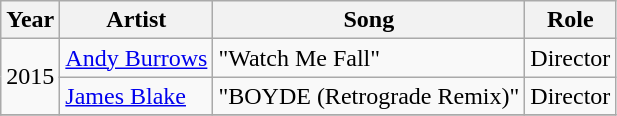<table class="wikitable">
<tr>
<th>Year</th>
<th>Artist</th>
<th>Song</th>
<th>Role</th>
</tr>
<tr>
<td rowspan="2">2015</td>
<td><a href='#'>Andy Burrows</a></td>
<td>"Watch Me Fall"</td>
<td>Director</td>
</tr>
<tr>
<td><a href='#'>James Blake</a></td>
<td>"BOYDE (Retrograde Remix)"</td>
<td>Director</td>
</tr>
<tr>
</tr>
</table>
